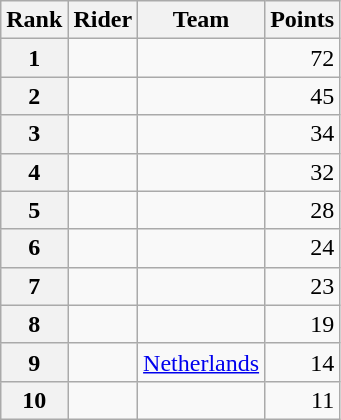<table class="wikitable" margin-bottom:0;">
<tr>
<th scope="col">Rank</th>
<th scope="col">Rider</th>
<th scope="col">Team</th>
<th scope="col">Points</th>
</tr>
<tr>
<th scope="row">1</th>
<td> </td>
<td></td>
<td align="right">72</td>
</tr>
<tr>
<th scope="row">2</th>
<td></td>
<td></td>
<td align="right">45</td>
</tr>
<tr>
<th scope="row">3</th>
<td></td>
<td></td>
<td align="right">34</td>
</tr>
<tr>
<th scope="row">4</th>
<td></td>
<td></td>
<td align="right">32</td>
</tr>
<tr>
<th scope="row">5</th>
<td></td>
<td></td>
<td align="right">28</td>
</tr>
<tr>
<th scope="row">6</th>
<td></td>
<td></td>
<td align="right">24</td>
</tr>
<tr>
<th scope="row">7</th>
<td></td>
<td></td>
<td align="right">23</td>
</tr>
<tr>
<th scope="row">8</th>
<td></td>
<td></td>
<td align="right">19</td>
</tr>
<tr>
<th scope="row">9</th>
<td></td>
<td><a href='#'>Netherlands</a></td>
<td align="right">14</td>
</tr>
<tr>
<th scope="row">10</th>
<td></td>
<td></td>
<td align="right">11</td>
</tr>
</table>
